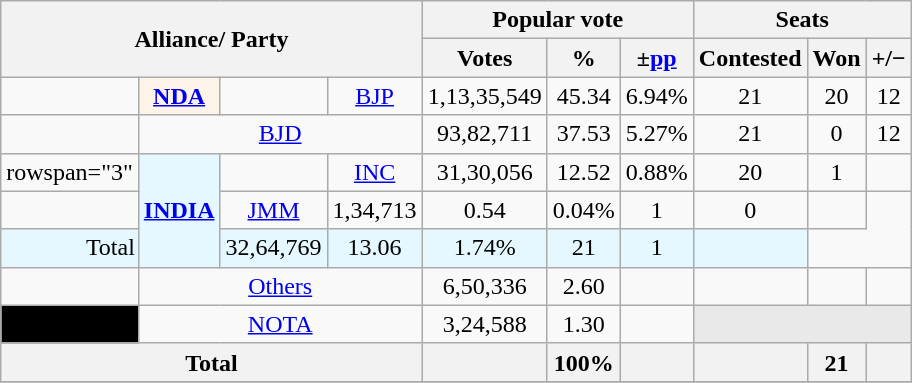<table class="wikitable sortable" style="text-align:center;">
<tr>
<th colspan="4" rowspan="2">Alliance/ Party</th>
<th colspan="3">Popular vote</th>
<th colspan="3">Seats</th>
</tr>
<tr>
<th>Votes</th>
<th>%</th>
<th>±<a href='#'>pp</a></th>
<th>Contested</th>
<th>Won</th>
<th><strong>+/−</strong></th>
</tr>
<tr>
<td></td>
<th style="background:#fef3e8"><a href='#'>NDA</a></th>
<td></td>
<td><a href='#'>BJP</a></td>
<td>1,13,35,549</td>
<td>45.34</td>
<td> 6.94%</td>
<td>21</td>
<td>20</td>
<td>12</td>
</tr>
<tr>
<td></td>
<td colspan="3"><a href='#'>BJD</a></td>
<td>93,82,711</td>
<td>37.53</td>
<td> 5.27%</td>
<td>21</td>
<td>0</td>
<td>12</td>
</tr>
<tr>
<td>rowspan="3" </td>
<th rowspan="3"style="background:#E5F8FF"><a href='#'>INDIA</a></th>
<td></td>
<td><a href='#'>INC</a></td>
<td>31,30,056</td>
<td>12.52</td>
<td> 0.88%</td>
<td>20</td>
<td>1</td>
<td></td>
</tr>
<tr>
<td></td>
<td><a href='#'>JMM</a></td>
<td>1,34,713</td>
<td>0.54</td>
<td> 0.04%</td>
<td>1</td>
<td>0</td>
<td></td>
</tr>
<tr>
<td colspan="2"style="background:#E5F8FF">Total</td>
<td style="background:#E5F8FF">32,64,769</td>
<td style="background:#E5F8FF">13.06</td>
<td style="background:#E5F8FF"> 1.74%</td>
<td style="background:#E5F8FF">21</td>
<td style="background:#E5F8FF">1</td>
<td style="background:#E5F8FF"></td>
</tr>
<tr>
<td></td>
<td colspan="3"><a href='#'>Others</a></td>
<td>6,50,336</td>
<td>2.60</td>
<td></td>
<td></td>
<td></td>
<td></td>
</tr>
<tr>
<td bgcolor="Black"></td>
<td colspan="3"><a href='#'>NOTA</a></td>
<td>3,24,588</td>
<td>1.30</td>
<td></td>
<th colspan="3" style="background-color:#E9E9E9"></th>
</tr>
<tr>
<th colspan="4">Total</th>
<th></th>
<th>100%</th>
<th></th>
<th></th>
<th>21</th>
<th></th>
</tr>
<tr>
</tr>
</table>
